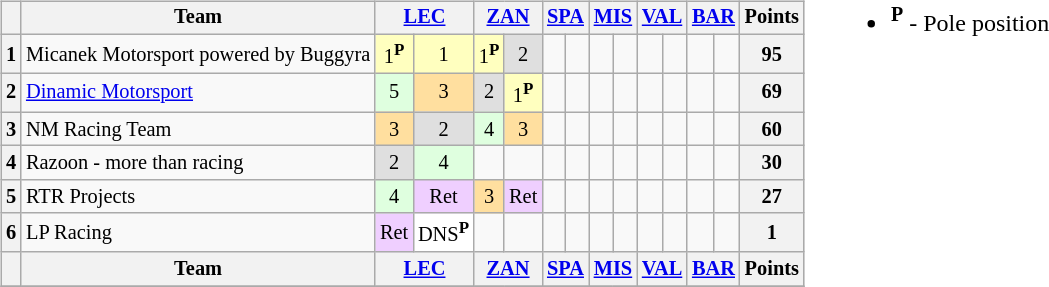<table>
<tr>
<td><br><table class="wikitable" style="font-size:85%; text-align:center;">
<tr>
<th></th>
<th>Team</th>
<th colspan="2"><a href='#'>LEC</a><br></th>
<th colspan="2"><a href='#'>ZAN</a><br></th>
<th colspan="2"><a href='#'>SPA</a><br></th>
<th colspan="2"><a href='#'>MIS</a><br></th>
<th colspan="2"><a href='#'>VAL</a><br></th>
<th colspan="2"><a href='#'>BAR</a><br></th>
<th>Points</th>
</tr>
<tr>
<th>1</th>
<td align="left"> Micanek Motorsport powered by Buggyra</td>
<td style="background:#FFFFBF;">1<sup><strong>P</strong></sup></td>
<td style="background:#FFFFBF;">1</td>
<td style="background:#FFFFBF;">1<sup><strong>P</strong></sup></td>
<td style="background:#DFDFDF;">2</td>
<td style="background:#;"></td>
<td style="background:#;"></td>
<td style="background:#;"></td>
<td style="background:#;"></td>
<td style="background:#;"></td>
<td style="background:#;"></td>
<td style="background:#;"></td>
<td style="background:#;"></td>
<th>95</th>
</tr>
<tr>
<th>2</th>
<td align="left"> <a href='#'>Dinamic Motorsport</a></td>
<td style="background:#DFFFDF;">5</td>
<td style="background:#FFDF9F;">3</td>
<td style="background:#DFDFDF;">2</td>
<td style="background:#FFFFBF;">1<sup><strong>P</strong></sup></td>
<td style="background:#;"></td>
<td style="background:#;"></td>
<td style="background:#;"></td>
<td style="background:#;"></td>
<td style="background:#;"></td>
<td style="background:#;"></td>
<td style="background:#;"></td>
<td style="background:#;"></td>
<th>69</th>
</tr>
<tr>
<th>3</th>
<td align="left"> NM Racing Team</td>
<td style="background:#FFDF9F;">3</td>
<td style="background:#DFDFDF;">2</td>
<td style="background:#DFFFDF;">4</td>
<td style="background:#FFDF9F;">3</td>
<td style="background:#;"></td>
<td style="background:#;"></td>
<td style="background:#;"></td>
<td style="background:#;"></td>
<td style="background:#;"></td>
<td style="background:#;"></td>
<td style="background:#;"></td>
<td style="background:#;"></td>
<th>60</th>
</tr>
<tr>
<th>4</th>
<td align="left"> Razoon - more than racing</td>
<td style="background:#DFDFDF;">2</td>
<td style="background:#DFFFDF;">4</td>
<td style="background:#;"></td>
<td style="background:#;"></td>
<td style="background:#;"></td>
<td style="background:#;"></td>
<td style="background:#;"></td>
<td style="background:#;"></td>
<td style="background:#;"></td>
<td style="background:#;"></td>
<td style="background:#;"></td>
<td style="background:#;"></td>
<th>30</th>
</tr>
<tr>
<th>5</th>
<td align="left"> RTR Projects</td>
<td style="background:#DFFFDF;">4</td>
<td style="background:#EFCFFF;">Ret</td>
<td style="background:#FFDF9F;">3</td>
<td style="background:#EFCFFF;">Ret</td>
<td style="background:#;"></td>
<td style="background:#;"></td>
<td style="background:#;"></td>
<td style="background:#;"></td>
<td style="background:#;"></td>
<td style="background:#;"></td>
<td style="background:#;"></td>
<td style="background:#;"></td>
<th>27</th>
</tr>
<tr>
<th>6</th>
<td align="left"> LP Racing</td>
<td style="background:#EFCFFF;">Ret</td>
<td style="background:#FFFFFF;">DNS<sup><strong>P</strong></sup></td>
<td style="background:#;"></td>
<td style="background:#;"></td>
<td style="background:#;"></td>
<td style="background:#;"></td>
<td style="background:#;"></td>
<td style="background:#;"></td>
<td style="background:#;"></td>
<td style="background:#;"></td>
<td style="background:#;"></td>
<td style="background:#;"></td>
<th>1</th>
</tr>
<tr>
<th></th>
<th>Team</th>
<th colspan="2"><a href='#'>LEC</a><br></th>
<th colspan="2"><a href='#'>ZAN</a><br></th>
<th colspan="2"><a href='#'>SPA</a><br></th>
<th colspan="2"><a href='#'>MIS</a><br></th>
<th colspan="2"><a href='#'>VAL</a><br></th>
<th colspan="2"><a href='#'>BAR</a><br></th>
<th>Points</th>
</tr>
<tr>
</tr>
</table>
</td>
<td valign="top"><br><ul><li><span><strong><sup>P</sup></strong> - Pole position</span></li></ul></td>
</tr>
</table>
